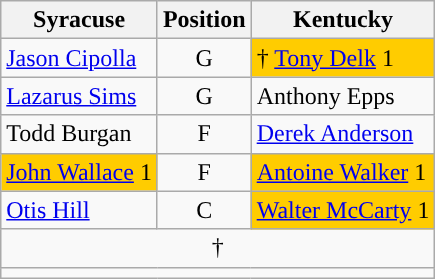<table class="wikitable">
<tr>
<th>Syracuse</th>
<th colspan="2">Position</th>
<th>Kentucky</th>
</tr>
<tr>
<td><a href='#'>Jason Cipolla</a></td>
<td colspan=2 style="text-align:center">G</td>
<td style="background:#ffcc00">† <a href='#'>Tony Delk</a> 1</td>
</tr>
<tr>
<td><a href='#'>Lazarus Sims</a></td>
<td colspan=2 style="text-align:center">G</td>
<td>Anthony Epps</td>
</tr>
<tr>
<td>Todd Burgan</td>
<td colspan=2 style="text-align:center">F</td>
<td><a href='#'>Derek Anderson</a></td>
</tr>
<tr>
<td style="background:#ffcc00"><a href='#'>John Wallace</a> 1</td>
<td colspan=2 style="text-align:center">F</td>
<td style="background:#ffcc00"><a href='#'>Antoine Walker</a> 1</td>
</tr>
<tr>
<td><a href='#'>Otis Hill</a></td>
<td colspan=2 style="text-align:center">C</td>
<td style="background:#ffcc00"><a href='#'>Walter McCarty</a> 1</td>
</tr>
<tr>
<td colspan="5" align=center>† </td>
</tr>
<tr>
<td colspan="5" align=center></td>
</tr>
</table>
